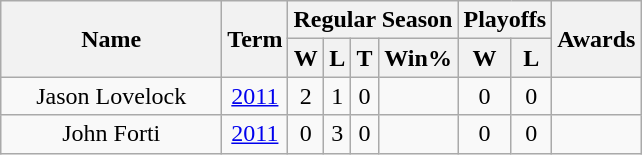<table class="wikitable">
<tr>
<th rowspan="2" style="width:140px;">Name</th>
<th rowspan="2">Term</th>
<th colspan="4">Regular Season</th>
<th colspan="2">Playoffs</th>
<th rowspan="2">Awards</th>
</tr>
<tr>
<th>W</th>
<th>L</th>
<th>T</th>
<th>Win%</th>
<th>W</th>
<th>L</th>
</tr>
<tr>
<td style="text-align:center;">Jason Lovelock</td>
<td style="text-align:center;"><a href='#'>2011</a></td>
<td style="text-align:center;">2</td>
<td style="text-align:center;">1</td>
<td style="text-align:center;">0</td>
<td style="text-align:center;"></td>
<td style="text-align:center;">0</td>
<td style="text-align:center;">0</td>
<td style="text-align:center;"></td>
</tr>
<tr>
<td style="text-align:center;">John Forti</td>
<td style="text-align:center;"><a href='#'>2011</a></td>
<td style="text-align:center;">0</td>
<td style="text-align:center;">3</td>
<td style="text-align:center;">0</td>
<td style="text-align:center;"></td>
<td style="text-align:center;">0</td>
<td style="text-align:center;">0</td>
<td style="text-align:center;"></td>
</tr>
</table>
